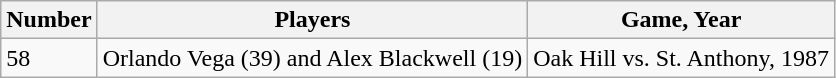<table class="wikitable">
<tr>
<th>Number</th>
<th>Players</th>
<th>Game, Year</th>
</tr>
<tr>
<td>58</td>
<td>Orlando Vega (39) and Alex Blackwell (19)</td>
<td>Oak Hill vs. St. Anthony, 1987</td>
</tr>
</table>
